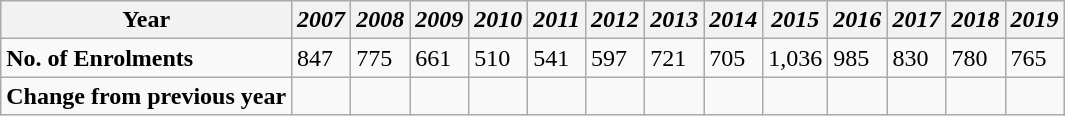<table class="wikitable">
<tr>
<th>Year</th>
<th><em>2007</em></th>
<th><em>2008</em></th>
<th><em>2009</em></th>
<th><em>2010</em></th>
<th><em>2011</em></th>
<th><em>2012</em></th>
<th><em>2013</em></th>
<th><em>2014</em></th>
<th><em>2015</em></th>
<th><em>2016</em></th>
<th><em>2017</em></th>
<th><em>2018</em></th>
<th><em>2019</em></th>
</tr>
<tr>
<td><strong>No. of Enrolments</strong></td>
<td>847</td>
<td>775</td>
<td>661</td>
<td>510</td>
<td>541</td>
<td>597</td>
<td>721</td>
<td>705</td>
<td>1,036</td>
<td>985</td>
<td>830</td>
<td>780</td>
<td>765</td>
</tr>
<tr>
<td><strong>Change from previous year</strong></td>
<td align=right></td>
<td></td>
<td></td>
<td></td>
<td></td>
<td></td>
<td></td>
<td></td>
<td></td>
<td></td>
<td></td>
<td></td>
<td></td>
</tr>
</table>
